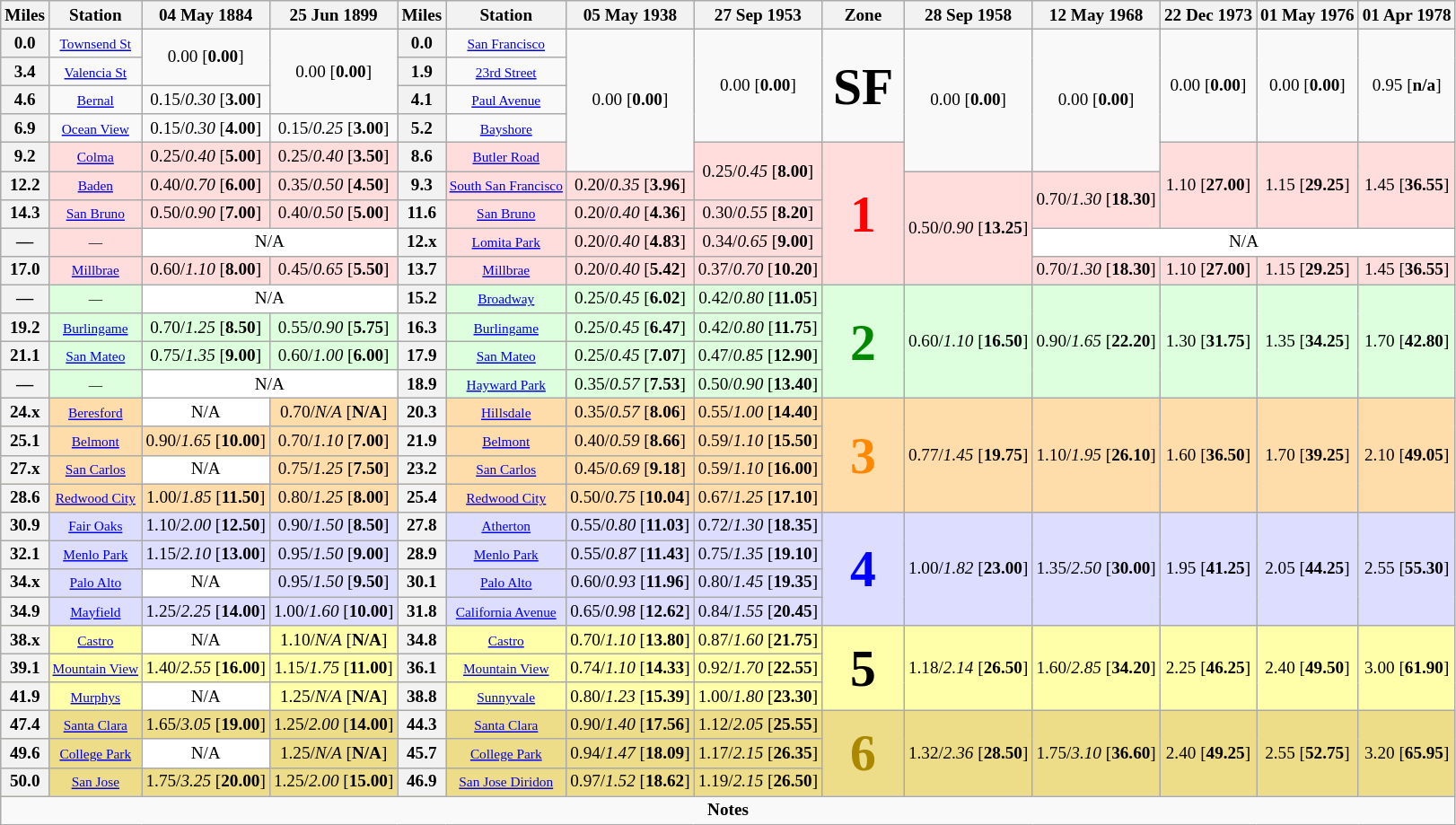<table class="wikitable" style="text-align:center;font-size: 80%;">
<tr>
<th scope="col">Miles</th>
<th scope="col">Station</th>
<th scope="col">04 May 1884</th>
<th scope="col">25 Jun 1899</th>
<th scope="col">Miles</th>
<th scope="col">Station</th>
<th scope="col">05 May 1938</th>
<th scope="col">27 Sep 1953</th>
<th scope="col">Zone</th>
<th scope="col">28 Sep 1958</th>
<th scope="col">12 May 1968</th>
<th scope="col">22 Dec 1973</th>
<th scope="col">01 May 1976</th>
<th scope="col">01 Apr 1978</th>
</tr>
<tr>
<th scope="row">0.0</th>
<td style="font-size: 80%;"><a href='#'>Townsend St</a></td>
<td rowspan="2">0.00 [<strong>0.00</strong>]</td>
<td rowspan="3">0.00 [<strong>0.00</strong>]</td>
<td style="background: #f2f2f2;"><strong>0.0</strong></td>
<td style="font-size: 80%;"><a href='#'>San Francisco</a></td>
<td rowspan="5">0.00 [<strong>0.00</strong>]</td>
<td rowspan="4">0.00 [<strong>0.00</strong>]</td>
<td style="font-size: 300%;" rowspan="4"><strong>SF</strong></td>
<td rowspan="5">0.00 [<strong>0.00</strong>]</td>
<td rowspan="5">0.00 [<strong>0.00</strong>]</td>
<td rowspan="4">0.00 [<strong>0.00</strong>]</td>
<td rowspan="4">0.00 [<strong>0.00</strong>]</td>
<td rowspan="4">0.95 [<strong>n/a</strong>]</td>
</tr>
<tr>
<th scope="row">3.4</th>
<td style="font-size: 80%;"><a href='#'>Valencia St</a></td>
<td style="background: #f2f2f2;"><strong>1.9</strong></td>
<td style="font-size: 80%;"><a href='#'>23rd Street</a></td>
</tr>
<tr>
<th scope="row">4.6</th>
<td style="font-size: 80%;"><a href='#'>Bernal</a></td>
<td>0.15/<em>0.30</em> [<strong>3.00</strong>]</td>
<td style="background: #f2f2f2;"><strong>4.1</strong></td>
<td style="font-size: 80%;"><a href='#'>Paul Avenue</a></td>
</tr>
<tr>
<th scope="row">6.9</th>
<td style="font-size: 80%;"><a href='#'>Ocean View</a></td>
<td>0.15/<em>0.30</em> [<strong>4.00</strong>]</td>
<td>0.15/<em>0.25</em> [<strong>3.00</strong>]</td>
<td style="background: #f2f2f2;"><strong>5.2</strong></td>
<td style="font-size: 80%;"><a href='#'>Bayshore</a></td>
</tr>
<tr style="background: #fdd;">
<th scope="row">9.2</th>
<td style="font-size: 80%;"><a href='#'>Colma</a></td>
<td>0.25/<em>0.40</em> [<strong>5.00</strong>]</td>
<td>0.25/<em>0.40</em> [<strong>3.50</strong>]</td>
<td style="background: #f2f2f2;"><strong>8.6</strong></td>
<td style="font-size: 80%;"><a href='#'>Butler Road</a></td>
<td rowspan="2">0.25/<em>0.45</em> [<strong>8.00</strong>]</td>
<td style="font-size: 300%;color: #f00;" rowspan="5"><strong>1</strong></td>
<td rowspan="3">1.10 [<strong>27.00</strong>]</td>
<td rowspan="3">1.15 [<strong>29.25</strong>]</td>
<td rowspan="3">1.45 [<strong>36.55</strong>]</td>
</tr>
<tr style="background: #fdd;">
<th scope="row">12.2</th>
<td style="font-size: 80%;"><a href='#'>Baden</a></td>
<td>0.40/<em>0.70</em> [<strong>6.00</strong>]</td>
<td>0.35/<em>0.50</em> [<strong>4.50</strong>]</td>
<td style="background: #f2f2f2;"><strong>9.3</strong></td>
<td style="font-size: 80%;"><a href='#'>South San Francisco</a></td>
<td>0.20/<em>0.35</em> [<strong>3.96</strong>]</td>
<td rowspan="4">0.50/<em>0.90</em> [<strong>13.25</strong>]</td>
<td rowspan="2">0.70/<em>1.30</em> [<strong>18.30</strong>]</td>
</tr>
<tr style="background: #fdd;">
<th scope="row">14.3</th>
<td style="font-size: 80%;"><a href='#'>San Bruno</a></td>
<td>0.50/<em>0.90</em> [<strong>7.00</strong>]</td>
<td>0.40/<em>0.50</em> [<strong>5.00</strong>]</td>
<td style="background: #f2f2f2;"><strong>11.6</strong></td>
<td style="font-size: 80%;"><a href='#'>San Bruno</a></td>
<td>0.20/<em>0.40</em> [<strong>4.36</strong>]</td>
<td>0.30/<em>0.55</em> [<strong>8.20</strong>]</td>
</tr>
<tr style="background: #fdd;">
<th scope="row">—</th>
<td style="font-size: 80%;">—</td>
<td style="background: #fff;" colspan="2">N/A</td>
<td style="background: #f2f2f2;"><strong>12.x</strong></td>
<td style="font-size: 80%;"><a href='#'>Lomita Park</a></td>
<td>0.20/<em>0.40</em> [<strong>4.83</strong>]</td>
<td>0.34/<em>0.65</em> [<strong>9.00</strong>]</td>
<td style="background: #fff;" colspan="4">N/A</td>
</tr>
<tr style="background: #fdd;">
<th scope="row">17.0</th>
<td style="font-size: 80%;"><a href='#'>Millbrae</a></td>
<td>0.60/<em>1.10</em> [<strong>8.00</strong>]</td>
<td>0.45/<em>0.65</em> [<strong>5.50</strong>]</td>
<td style="background: #f2f2f2;"><strong>13.7</strong></td>
<td style="font-size: 80%;"><a href='#'>Millbrae</a></td>
<td>0.20/<em>0.40</em> [<strong>5.42</strong>]</td>
<td>0.37/<em>0.70</em> [<strong>10.20</strong>]</td>
<td>0.70/<em>1.30</em> [<strong>18.30</strong>]</td>
<td>1.10 [<strong>27.00</strong>]</td>
<td>1.15 [<strong>29.25</strong>]</td>
<td>1.45 [<strong>36.55</strong>]</td>
</tr>
<tr style="background: #dfd;">
<th scope="row">—</th>
<td style="font-size: 80%;">—</td>
<td style="background: #fff;" colspan="2">N/A</td>
<td style="background: #f2f2f2;"><strong>15.2</strong></td>
<td style="font-size: 80%;"><a href='#'>Broadway</a></td>
<td>0.25/<em>0.45</em> [<strong>6.02</strong>]</td>
<td>0.42/<em>0.80</em> [<strong>11.05</strong>]</td>
<td style="font-size: 300%;color: #080" rowspan="4"><strong>2</strong></td>
<td rowspan="4">0.60/<em>1.10</em> [<strong>16.50</strong>]</td>
<td rowspan="4">0.90/<em>1.65</em> [<strong>22.20</strong>]</td>
<td rowspan="4">1.30 [<strong>31.75</strong>]</td>
<td rowspan="4">1.35 [<strong>34.25</strong>]</td>
<td rowspan="4">1.70 [<strong>42.80</strong>]</td>
</tr>
<tr style="background: #dfd;">
<th scope="row">19.2</th>
<td style="font-size: 80%;"><a href='#'>Burlingame</a></td>
<td>0.70/<em>1.25</em> [<strong>8.50</strong>]</td>
<td>0.55/<em>0.90</em> [<strong>5.75</strong>]</td>
<td style="background: #f2f2f2;"><strong>16.3</strong></td>
<td style="font-size: 80%;"><a href='#'>Burlingame</a></td>
<td>0.25/<em>0.45</em> [<strong>6.47</strong>]</td>
<td>0.42/<em>0.80</em> [<strong>11.75</strong>]</td>
</tr>
<tr style="background: #dfd;">
<th scope="row">21.1</th>
<td style="font-size: 80%;"><a href='#'>San Mateo</a></td>
<td>0.75/<em>1.35</em> [<strong>9.00</strong>]</td>
<td>0.60/<em>1.00</em> [<strong>6.00</strong>]</td>
<td style="background: #f2f2f2;"><strong>17.9</strong></td>
<td style="font-size: 80%;"><a href='#'>San Mateo</a></td>
<td>0.25/<em>0.45</em> [<strong>7.07</strong>]</td>
<td>0.47/<em>0.85</em> [<strong>12.90</strong>]</td>
</tr>
<tr style="background: #dfd;">
<th scope="row">—</th>
<td style="font-size: 80%;">—</td>
<td style="background: #fff;" colspan="2">N/A</td>
<td style="background: #f2f2f2;"><strong>18.9</strong></td>
<td style="font-size: 80%;"><a href='#'>Hayward Park</a></td>
<td>0.35/<em>0.57</em> [<strong>7.53</strong>]</td>
<td>0.50/<em>0.90</em> [<strong>13.40</strong>]</td>
</tr>
<tr style="background: #fda;">
<th scope="row">24.x</th>
<td style="font-size: 80%;"><a href='#'>Beresford</a></td>
<td style="background: #fff;">N/A</td>
<td>0.70/<em>N/A</em> [<strong>N/A</strong>]</td>
<td style="background: #f2f2f2;"><strong>20.3</strong></td>
<td style="font-size: 80%;"><a href='#'>Hillsdale</a></td>
<td>0.35/<em>0.57</em> [<strong>8.06</strong>]</td>
<td>0.55/<em>1.00</em> [<strong>14.40</strong>]</td>
<td style="font-size: 300%;color: #f80" rowspan="4"><strong>3</strong></td>
<td rowspan="4">0.77/<em>1.45</em> [<strong>19.75</strong>]</td>
<td rowspan="4">1.10/<em>1.95</em> [<strong>26.10</strong>]</td>
<td rowspan="4">1.60 [<strong>36.50</strong>]</td>
<td rowspan="4">1.70 [<strong>39.25</strong>]</td>
<td rowspan="4">2.10 [<strong>49.05</strong>]</td>
</tr>
<tr style="background: #fda;">
<th scope="row">25.1</th>
<td style="font-size: 80%;"><a href='#'>Belmont</a></td>
<td>0.90/<em>1.65</em> [<strong>10.00</strong>]</td>
<td>0.70/<em>1.10</em> [<strong>7.00</strong>]</td>
<td style="background: #f2f2f2;"><strong>21.9</strong></td>
<td style="font-size: 80%;"><a href='#'>Belmont</a></td>
<td>0.40/<em>0.59</em> [<strong>8.66</strong>]</td>
<td>0.59/<em>1.10</em> [<strong>15.50</strong>]</td>
</tr>
<tr style="background: #fda;">
<th scope="row">27.x</th>
<td style="font-size: 80%;"><a href='#'>San Carlos</a></td>
<td style="background: #fff;">N/A</td>
<td>0.75/<em>1.25</em> [<strong>7.50</strong>]</td>
<td style="background: #f2f2f2;"><strong>23.2</strong></td>
<td style="font-size: 80%;"><a href='#'>San Carlos</a></td>
<td>0.45/<em>0.69</em> [<strong>9.18</strong>]</td>
<td>0.59/<em>1.10</em> [<strong>16.00</strong>]</td>
</tr>
<tr style="background: #fda;">
<th scope="row">28.6</th>
<td style="font-size: 80%;"><a href='#'>Redwood City</a></td>
<td>1.00/<em>1.85</em> [<strong>11.50</strong>]</td>
<td>0.80/<em>1.25</em> [<strong>8.00</strong>]</td>
<td style="background: #f2f2f2;"><strong>25.4</strong></td>
<td style="font-size: 80%;"><a href='#'>Redwood City</a></td>
<td>0.50/<em>0.75</em> [<strong>10.04</strong>]</td>
<td>0.67/<em>1.25</em> [<strong>17.10</strong>]</td>
</tr>
<tr style="background: #ddf;">
<th scope="row">30.9</th>
<td style="font-size: 80%;"><a href='#'>Fair Oaks</a></td>
<td>1.10/<em>2.00</em> [<strong>12.50</strong>]</td>
<td>0.90/<em>1.50</em> [<strong>8.50</strong>]</td>
<td style="background: #f2f2f2;"><strong>27.8</strong></td>
<td style="font-size: 80%;"><a href='#'>Atherton</a></td>
<td>0.55/<em>0.80</em> [<strong>11.03</strong>]</td>
<td>0.72/<em>1.30</em> [<strong>18.35</strong>]</td>
<td style="font-size: 300%;color: #00f" rowspan="4"><strong>4</strong></td>
<td rowspan="4">1.00/<em>1.82</em> [<strong>23.00</strong>]</td>
<td rowspan="4">1.35/<em>2.50</em> [<strong>30.00</strong>]</td>
<td rowspan="4">1.95 [<strong>41.25</strong>]</td>
<td rowspan="4">2.05 [<strong>44.25</strong>]</td>
<td rowspan="4">2.55 [<strong>55.30</strong>]</td>
</tr>
<tr style="background: #ddf;">
<th scope="row">32.1</th>
<td style="font-size: 80%;"><a href='#'>Menlo Park</a></td>
<td>1.15/<em>2.10</em> [<strong>13.00</strong>]</td>
<td>0.95/<em>1.50</em> [<strong>9.00</strong>]</td>
<td style="background: #f2f2f2;"><strong>28.9</strong></td>
<td style="font-size: 80%;"><a href='#'>Menlo Park</a></td>
<td>0.55/<em>0.87</em> [<strong>11.43</strong>]</td>
<td>0.75/<em>1.35</em> [<strong>19.10</strong>]</td>
</tr>
<tr style="background: #ddf;">
<th scope="row">34.x</th>
<td style="font-size: 80%;"><a href='#'>Palo Alto</a></td>
<td style="background: #fff;">N/A</td>
<td>0.95/<em>1.50</em> [<strong>9.50</strong>]</td>
<td style="background: #f2f2f2;"><strong>30.1</strong></td>
<td style="font-size: 80%;"><a href='#'>Palo Alto</a></td>
<td>0.60/<em>0.93</em> [<strong>11.96</strong>]</td>
<td>0.80/<em>1.45</em> [<strong>19.35</strong>]</td>
</tr>
<tr style="background: #ddf;">
<th scope="row">34.9</th>
<td style="font-size: 80%;"><a href='#'>Mayfield</a></td>
<td>1.25/<em>2.25</em> [<strong>14.00</strong>]</td>
<td>1.00/<em>1.60</em> [<strong>10.00</strong>]</td>
<td style="background: #f2f2f2;"><strong>31.8</strong></td>
<td style="font-size: 80%;"><a href='#'>California Avenue</a></td>
<td>0.65/<em>0.98</em> [<strong>12.62</strong>]</td>
<td>0.84/<em>1.55</em> [<strong>20.45</strong>]</td>
</tr>
<tr style="background: #ffa;">
<th scope="row">38.x</th>
<td style="font-size: 80%;"><a href='#'>Castro</a></td>
<td style="background: #fff;">N/A</td>
<td>1.10/<em>N/A</em> [<strong>N/A</strong>]</td>
<td style="background: #f2f2f2;"><strong>34.8</strong></td>
<td style="font-size: 80%;"><a href='#'>Castro</a></td>
<td>0.70/<em>1.10</em> [<strong>13.80</strong>]</td>
<td>0.87/<em>1.60</em> [<strong>21.75</strong>]</td>
<td style="font-size: 300%;" rowspan="3"><strong>5</strong></td>
<td rowspan="3">1.18/<em>2.14</em> [<strong>26.50</strong>]</td>
<td rowspan="3">1.60/<em>2.85</em> [<strong>34.20</strong>]</td>
<td rowspan="3">2.25 [<strong>46.25</strong>]</td>
<td rowspan="3">2.40 [<strong>49.50</strong>]</td>
<td rowspan="3">3.00 [<strong>61.90</strong>]</td>
</tr>
<tr style="background: #ffa;">
<th scope="row">39.1</th>
<td style="font-size: 80%;"><a href='#'>Mountain View</a></td>
<td>1.40/<em>2.55</em> [<strong>16.00</strong>]</td>
<td>1.15/<em>1.75</em> [<strong>11.00</strong>]</td>
<td style="background: #f2f2f2;"><strong>36.1</strong></td>
<td style="font-size: 80%;"><a href='#'>Mountain View</a></td>
<td>0.74/<em>1.10</em> [<strong>14.33</strong>]</td>
<td>0.92/<em>1.70</em> [<strong>22.55</strong>]</td>
</tr>
<tr style="background: #ffa;">
<th scope="row">41.9</th>
<td style="font-size: 80%;"><a href='#'>Murphys</a></td>
<td style="background: #fff;">N/A</td>
<td>1.25/<em>N/A</em> [<strong>N/A</strong>]</td>
<td style="background: #f2f2f2;"><strong>38.8</strong></td>
<td style="font-size: 80%;"><a href='#'>Sunnyvale</a></td>
<td>0.80/<em>1.23</em> [<strong>15.39</strong>]</td>
<td>1.00/<em>1.80</em> [<strong>23.30</strong>]</td>
</tr>
<tr style="background: #ed8;">
<th scope="row">47.4</th>
<td style="font-size: 80%;"><a href='#'>Santa Clara</a></td>
<td>1.65/<em>3.05</em> [<strong>19.00</strong>]</td>
<td>1.25/<em>2.00</em> [<strong>14.00</strong>]</td>
<td style="background: #f2f2f2;"><strong>44.3</strong></td>
<td style="font-size: 80%;"><a href='#'>Santa Clara</a></td>
<td>0.90/<em>1.40</em> [<strong>17.56</strong>]</td>
<td>1.12/<em>2.05</em> [<strong>25.55</strong>]</td>
<td style="font-size: 300%;color: #a80;" rowspan="3"><strong>6</strong></td>
<td rowspan="3">1.32/<em>2.36</em> [<strong>28.50</strong>]</td>
<td rowspan="3">1.75/<em>3.10</em> [<strong>36.60</strong>]</td>
<td rowspan="3">2.40 [<strong>49.25</strong>]</td>
<td rowspan="3">2.55 [<strong>52.75</strong>]</td>
<td rowspan="3">3.20 [<strong>65.95</strong>]</td>
</tr>
<tr style="background: #ed8;">
<th scope="row">49.6</th>
<td style="font-size: 80%;"><a href='#'>College Park</a></td>
<td style="background: #fff;">N/A</td>
<td>1.25/<em>N/A</em> [<strong>N/A</strong>]</td>
<td style="background: #f2f2f2;"><strong>45.7</strong></td>
<td style="font-size: 80%;"><a href='#'>College Park</a></td>
<td>0.94/<em>1.47</em> [<strong>18.09</strong>]</td>
<td>1.17/<em>2.15</em> [<strong>26.35</strong>]</td>
</tr>
<tr style="background: #ed8;">
<th scope="row">50.0</th>
<td style="font-size: 80%;"><a href='#'>San Jose</a></td>
<td>1.75/<em>3.25</em> [<strong>20.00</strong>]</td>
<td>1.25/<em>2.00</em> [<strong>15.00</strong>]</td>
<td style="background: #f2f2f2;"><strong>46.9</strong></td>
<td style="font-size: 80%;"><a href='#'>San Jose Diridon</a></td>
<td>0.97/<em>1.52</em> [<strong>18.62</strong>]</td>
<td>1.19/<em>2.15</em> [<strong>26.50</strong>]</td>
</tr>
<tr>
<td colspan=14><strong>Notes</strong><br></td>
</tr>
</table>
